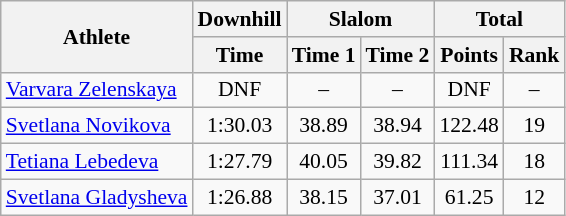<table class="wikitable" style="font-size:90%">
<tr>
<th rowspan="2">Athlete</th>
<th>Downhill</th>
<th colspan="2">Slalom</th>
<th colspan="2">Total</th>
</tr>
<tr>
<th>Time</th>
<th>Time 1</th>
<th>Time 2</th>
<th>Points</th>
<th>Rank</th>
</tr>
<tr>
<td> <a href='#'>Varvara Zelenskaya</a></td>
<td align="center">DNF</td>
<td align="center">–</td>
<td align="center">–</td>
<td align="center">DNF</td>
<td align="center">–</td>
</tr>
<tr>
<td> <a href='#'>Svetlana Novikova</a></td>
<td align="center">1:30.03</td>
<td align="center">38.89</td>
<td align="center">38.94</td>
<td align="center">122.48</td>
<td align="center">19</td>
</tr>
<tr>
<td> <a href='#'>Tetiana Lebedeva</a></td>
<td align="center">1:27.79</td>
<td align="center">40.05</td>
<td align="center">39.82</td>
<td align="center">111.34</td>
<td align="center">18</td>
</tr>
<tr>
<td> <a href='#'>Svetlana Gladysheva</a></td>
<td align="center">1:26.88</td>
<td align="center">38.15</td>
<td align="center">37.01</td>
<td align="center">61.25</td>
<td align="center">12</td>
</tr>
</table>
